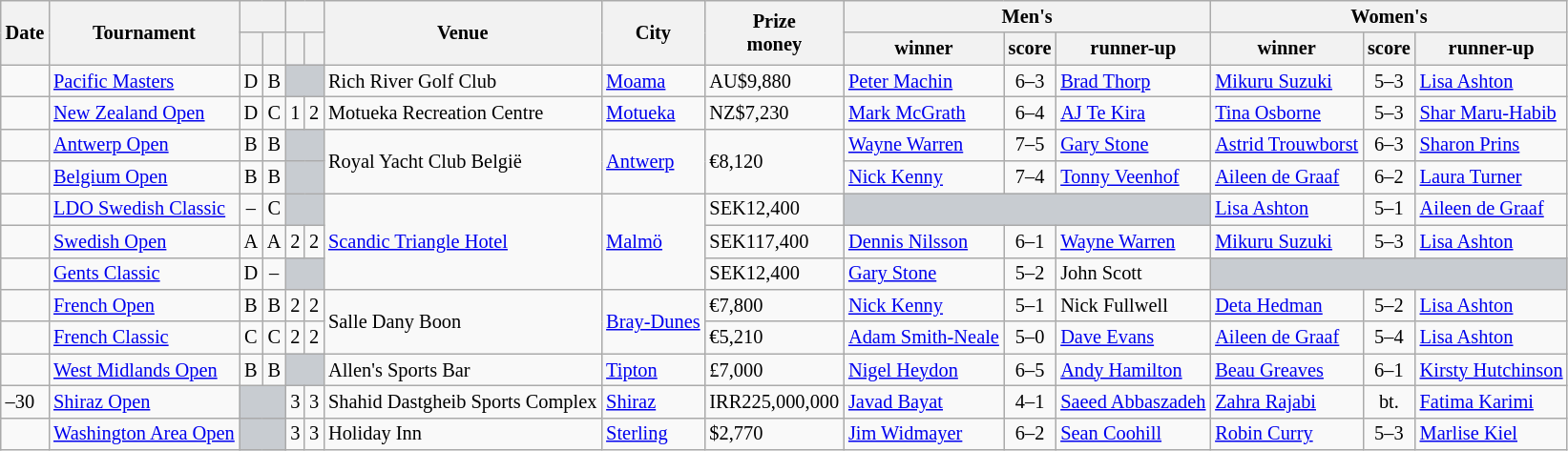<table class="wikitable sortable" style="font-size: 85%">
<tr>
<th rowspan="2">Date</th>
<th rowspan="2">Tournament</th>
<th colspan="2"></th>
<th colspan="2"></th>
<th rowspan="2">Venue</th>
<th rowspan="2">City</th>
<th rowspan="2" class=unsortable>Prize<br>money</th>
<th colspan="3">Men's</th>
<th colspan="3">Women's</th>
</tr>
<tr>
<th></th>
<th></th>
<th></th>
<th></th>
<th>winner</th>
<th>score</th>
<th>runner-up</th>
<th>winner</th>
<th>score</th>
<th>runner-up</th>
</tr>
<tr>
<td></td>
<td><a href='#'>Pacific Masters</a></td>
<td align="center">D</td>
<td align="center">B</td>
<td colspan=2 style="background:#c8ccd1"></td>
<td>Rich River Golf Club</td>
<td> <a href='#'>Moama</a></td>
<td>AU$9,880</td>
<td> <a href='#'>Peter Machin</a></td>
<td align="center">6–3</td>
<td> <a href='#'>Brad Thorp</a></td>
<td> <a href='#'>Mikuru Suzuki</a></td>
<td align="center">5–3</td>
<td> <a href='#'>Lisa Ashton</a></td>
</tr>
<tr>
<td></td>
<td><a href='#'>New Zealand Open</a></td>
<td align="center">D</td>
<td align="center">C</td>
<td align="center">1</td>
<td align="center">2</td>
<td>Motueka Recreation Centre</td>
<td> <a href='#'>Motueka</a></td>
<td>NZ$7,230</td>
<td> <a href='#'>Mark McGrath</a></td>
<td align="center">6–4</td>
<td> <a href='#'>AJ Te Kira</a></td>
<td> <a href='#'>Tina Osborne</a></td>
<td align="center">5–3</td>
<td> <a href='#'>Shar Maru-Habib</a></td>
</tr>
<tr>
<td></td>
<td><a href='#'>Antwerp Open</a></td>
<td align="center">B</td>
<td align="center">B</td>
<td colspan=2 style="background:#c8ccd1"></td>
<td rowspan=2>Royal Yacht Club België</td>
<td rowspan=2> <a href='#'>Antwerp</a></td>
<td rowspan=2>€8,120</td>
<td> <a href='#'>Wayne Warren</a></td>
<td align="center">7–5</td>
<td> <a href='#'>Gary Stone</a></td>
<td> <a href='#'>Astrid Trouwborst</a></td>
<td align="center">6–3</td>
<td> <a href='#'>Sharon Prins</a></td>
</tr>
<tr>
<td></td>
<td><a href='#'>Belgium Open</a></td>
<td align="center">B</td>
<td align="center">B</td>
<td colspan=2 style="background:#c8ccd1"></td>
<td> <a href='#'>Nick Kenny</a></td>
<td align="center">7–4</td>
<td> <a href='#'>Tonny Veenhof</a></td>
<td> <a href='#'>Aileen de Graaf</a></td>
<td align="center">6–2</td>
<td> <a href='#'>Laura Turner</a></td>
</tr>
<tr>
<td></td>
<td><a href='#'>LDO Swedish Classic</a></td>
<td align="center">–</td>
<td align="center">C</td>
<td colspan=2 style="background:#c8ccd1"></td>
<td rowspan=3><a href='#'>Scandic Triangle Hotel</a></td>
<td rowspan=3> <a href='#'>Malmö</a></td>
<td>SEK12,400</td>
<td colspan=3 style="background:#c8ccd1"></td>
<td> <a href='#'>Lisa Ashton</a></td>
<td align="center">5–1</td>
<td> <a href='#'>Aileen de Graaf</a></td>
</tr>
<tr>
<td></td>
<td><a href='#'>Swedish Open</a></td>
<td align="center">A</td>
<td align="center">A</td>
<td align="center">2</td>
<td align="center">2</td>
<td>SEK117,400</td>
<td> <a href='#'>Dennis Nilsson</a></td>
<td align="center">6–1</td>
<td> <a href='#'>Wayne Warren</a></td>
<td> <a href='#'>Mikuru Suzuki</a></td>
<td align="center">5–3</td>
<td> <a href='#'>Lisa Ashton</a></td>
</tr>
<tr>
<td></td>
<td><a href='#'>Gents Classic</a></td>
<td align="center">D</td>
<td align="center">–</td>
<td colspan=2 style="background:#c8ccd1"></td>
<td>SEK12,400</td>
<td> <a href='#'>Gary Stone</a></td>
<td align="center">5–2</td>
<td> John Scott</td>
<td colspan=3 style="background:#c8ccd1"></td>
</tr>
<tr>
<td></td>
<td><a href='#'>French Open</a></td>
<td align="center">B</td>
<td align="center">B</td>
<td align="center">2</td>
<td align="center">2</td>
<td rowspan=2>Salle Dany Boon</td>
<td rowspan=2> <a href='#'>Bray-Dunes</a></td>
<td>€7,800</td>
<td> <a href='#'>Nick Kenny</a></td>
<td align="center">5–1</td>
<td> Nick Fullwell</td>
<td> <a href='#'>Deta Hedman</a></td>
<td align="center">5–2</td>
<td> <a href='#'>Lisa Ashton</a></td>
</tr>
<tr>
<td></td>
<td><a href='#'>French Classic</a></td>
<td align="center">C</td>
<td align="center">C</td>
<td align="center">2</td>
<td align="center">2</td>
<td>€5,210</td>
<td> <a href='#'>Adam Smith-Neale</a></td>
<td align="center">5–0</td>
<td> <a href='#'>Dave Evans</a></td>
<td> <a href='#'>Aileen de Graaf</a></td>
<td align="center">5–4</td>
<td> <a href='#'>Lisa Ashton</a></td>
</tr>
<tr>
<td></td>
<td><a href='#'>West Midlands Open</a></td>
<td align="center">B</td>
<td align="center">B</td>
<td colspan=2 style="background:#c8ccd1"></td>
<td>Allen's Sports Bar</td>
<td> <a href='#'>Tipton</a></td>
<td>£7,000</td>
<td> <a href='#'>Nigel Heydon</a></td>
<td align="center">6–5</td>
<td> <a href='#'>Andy Hamilton</a></td>
<td> <a href='#'>Beau Greaves</a></td>
<td align="center">6–1</td>
<td> <a href='#'>Kirsty Hutchinson</a></td>
</tr>
<tr>
<td>–30</td>
<td><a href='#'>Shiraz Open</a></td>
<td colspan=2 style="background:#c8ccd1"></td>
<td align="center">3</td>
<td align="center">3</td>
<td>Shahid Dastgheib Sports Complex</td>
<td> <a href='#'>Shiraz</a></td>
<td>IRR225,000,000</td>
<td> <a href='#'>Javad Bayat</a></td>
<td align="center">4–1</td>
<td> <a href='#'>Saeed Abbaszadeh</a></td>
<td> <a href='#'>Zahra Rajabi</a></td>
<td align="center">bt.</td>
<td> <a href='#'>Fatima Karimi</a></td>
</tr>
<tr>
<td></td>
<td><a href='#'>Washington Area Open</a></td>
<td colspan=2 style="background:#c8ccd1"></td>
<td align="center">3</td>
<td align="center">3</td>
<td>Holiday Inn</td>
<td> <a href='#'>Sterling</a></td>
<td>$2,770</td>
<td> <a href='#'>Jim Widmayer</a></td>
<td align="center">6–2</td>
<td> <a href='#'>Sean Coohill</a></td>
<td> <a href='#'>Robin Curry</a></td>
<td align="center">5–3</td>
<td> <a href='#'>Marlise Kiel</a></td>
</tr>
</table>
